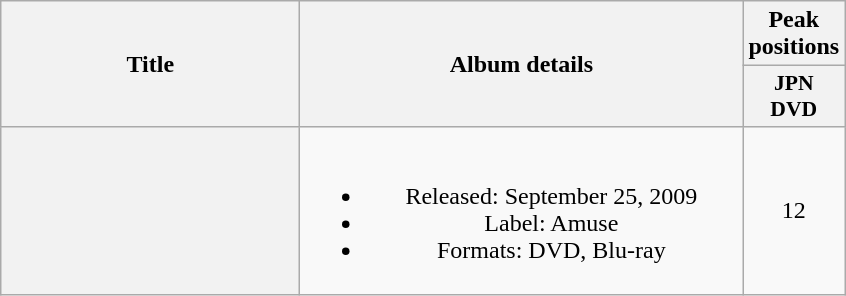<table class="wikitable plainrowheaders" style="text-align:center;">
<tr>
<th style="width:12em;" rowspan="2">Title</th>
<th style="width:18em;" rowspan="2">Album details</th>
<th>Peak positions</th>
</tr>
<tr>
<th scope="col" style="width:3em;font-size:90%;">JPN DVD<br></th>
</tr>
<tr>
<th scope="row"></th>
<td><br><ul><li>Released: September 25, 2009 </li><li>Label: Amuse</li><li>Formats: DVD, Blu-ray</li></ul></td>
<td>12</td>
</tr>
</table>
